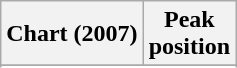<table class="wikitable sortable plainrowheaders" style="text-align:center">
<tr>
<th scope="col">Chart (2007)</th>
<th scope="col">Peak<br> position</th>
</tr>
<tr>
</tr>
<tr>
</tr>
</table>
